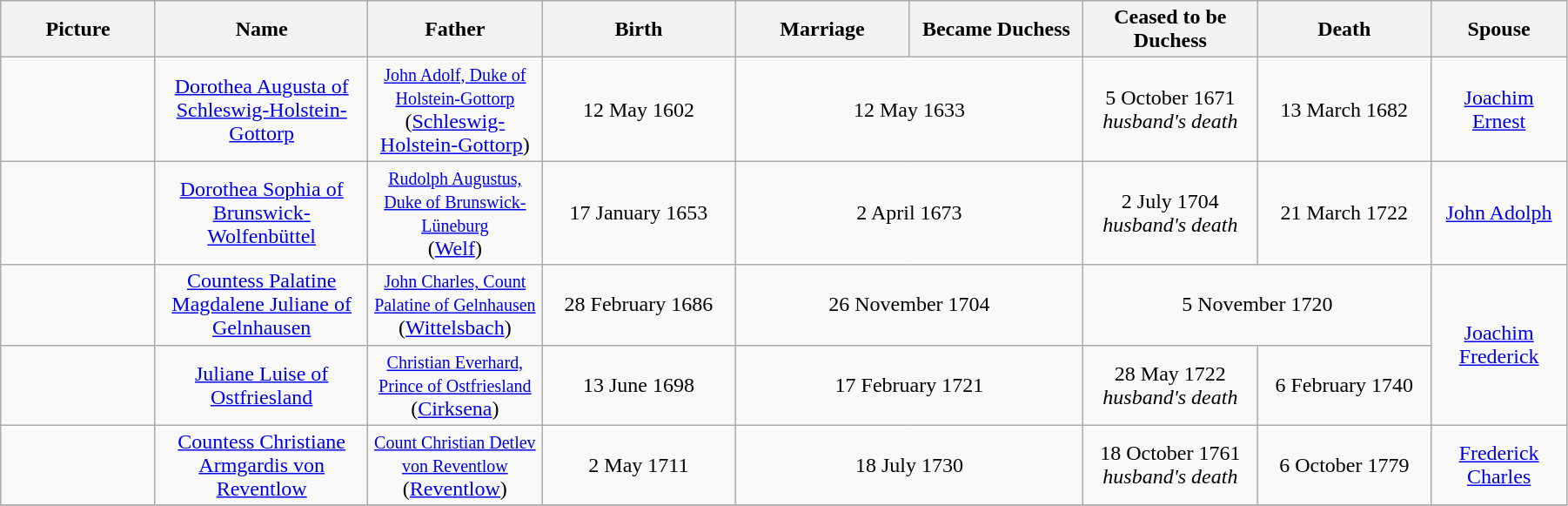<table width=95% class="wikitable">
<tr>
<th width = "8%">Picture</th>
<th width = "11%">Name</th>
<th width = "9%">Father</th>
<th width = "10%">Birth</th>
<th width = "9%">Marriage</th>
<th width = "9%">Became Duchess</th>
<th width = "9%">Ceased to be Duchess</th>
<th width = "9%">Death</th>
<th width = "7%">Spouse</th>
</tr>
<tr>
<td align="center"></td>
<td align="center"><a href='#'>Dorothea Augusta of Schleswig-Holstein-Gottorp</a></td>
<td align="center"><small><a href='#'>John Adolf, Duke of Holstein-Gottorp</a></small><br>(<a href='#'>Schleswig-Holstein-Gottorp</a>)</td>
<td align="center">12 May 1602</td>
<td align="center" colspan="2">12 May 1633</td>
<td align="center">5 October 1671<br><em>husband's death</em></td>
<td align="center">13 March 1682</td>
<td align="center"><a href='#'>Joachim Ernest</a></td>
</tr>
<tr>
<td align="center"></td>
<td align="center"><a href='#'>Dorothea Sophia of Brunswick-Wolfenbüttel</a></td>
<td align="center"><small><a href='#'>Rudolph Augustus, Duke of Brunswick-Lüneburg</a></small><br>(<a href='#'>Welf</a>)</td>
<td align="center">17 January 1653</td>
<td align="center" colspan="2">2 April 1673</td>
<td align="center">2 July 1704<br><em>husband's death</em></td>
<td align="center">21 March 1722</td>
<td align="center"><a href='#'>John Adolph</a></td>
</tr>
<tr>
<td align="center"></td>
<td align="center"><a href='#'>Countess Palatine Magdalene Juliane of Gelnhausen</a><br></td>
<td align="center"><small><a href='#'>John Charles, Count Palatine of Gelnhausen</a></small><br>(<a href='#'>Wittelsbach</a>)</td>
<td align="center">28 February 1686</td>
<td align="center" colspan="2">26 November 1704</td>
<td align="center" colspan="2">5 November 1720</td>
<td align="center" rowspan="2"><a href='#'>Joachim Frederick</a></td>
</tr>
<tr>
<td align="center"></td>
<td align="center"><a href='#'>Juliane Luise of Ostfriesland</a><br></td>
<td align="center"><small><a href='#'>Christian Everhard, Prince of Ostfriesland</a></small><br>(<a href='#'>Cirksena</a>)</td>
<td align="center">13 June 1698</td>
<td align="center" colspan="2">17 February 1721</td>
<td align="center">28 May 1722<br><em>husband's death</em></td>
<td align="center">6 February 1740</td>
</tr>
<tr>
<td align="center"></td>
<td align="center"><a href='#'>Countess Christiane Armgardis von Reventlow</a></td>
<td align="center"><small><a href='#'>Count Christian Detlev von Reventlow</a></small><br>(<a href='#'>Reventlow</a>)</td>
<td align="center">2 May 1711</td>
<td align="center" colspan="2">18 July 1730</td>
<td align="center">18 October 1761<br><em>husband's death</em></td>
<td align="center">6 October 1779</td>
<td align="center"><a href='#'>Frederick Charles</a></td>
</tr>
<tr>
</tr>
</table>
